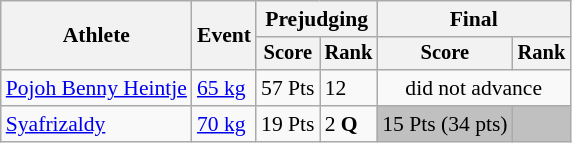<table class="wikitable" style="font-size:90%">
<tr>
<th rowspan=2>Athlete</th>
<th rowspan=2>Event</th>
<th colspan=2>Prejudging</th>
<th colspan=2>Final</th>
</tr>
<tr style="font-size:95%">
<th>Score</th>
<th>Rank</th>
<th>Score</th>
<th>Rank</th>
</tr>
<tr>
<td align=left><a href='#'>Pojoh Benny Heintje</a></td>
<td align=left><a href='#'>65 kg</a></td>
<td>57 Pts</td>
<td>12</td>
<td align="center" colspan=2>did not advance</td>
</tr>
<tr>
<td align=left><a href='#'>Syafrizaldy</a></td>
<td align=left><a href='#'>70 kg</a></td>
<td>19 Pts</td>
<td>2 <strong>Q</strong></td>
<td bgcolor="silver">15 Pts (34 pts)</td>
<td bgcolor="silver"></td>
</tr>
</table>
